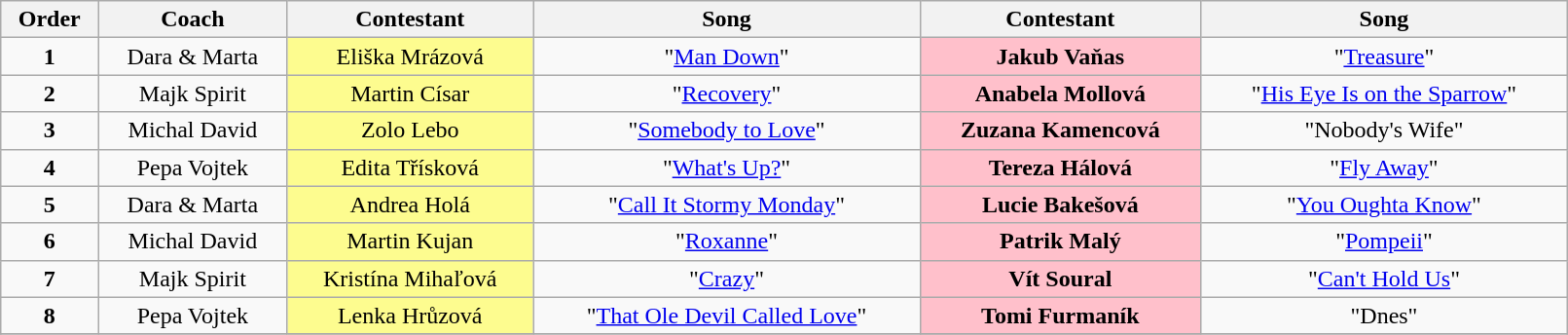<table class="wikitable sortable" style="text-align: center; width: 85%;">
<tr>
<th>Order</th>
<th>Coach</th>
<th>Contestant</th>
<th>Song</th>
<th>Contestant</th>
<th>Song</th>
</tr>
<tr>
<td align="center"><strong>1</strong></td>
<td>Dara & Marta</td>
<td style="background:#fdfc8f;">Eliška Mrázová</td>
<td>"<a href='#'>Man Down</a>"</td>
<th style="background:pink">Jakub Vaňas</th>
<td>"<a href='#'>Treasure</a>"</td>
</tr>
<tr>
<td align="center"><strong>2</strong></td>
<td>Majk Spirit</td>
<td style="background:#fdfc8f;">Martin Císar</td>
<td>"<a href='#'>Recovery</a>"</td>
<th style="background:pink">Anabela Mollová</th>
<td>"<a href='#'>His Eye Is on the Sparrow</a>"</td>
</tr>
<tr>
<td align="center"><strong>3</strong></td>
<td>Michal David</td>
<td style="background:#fdfc8f;">Zolo Lebo</td>
<td>"<a href='#'>Somebody to Love</a>"</td>
<th style="background:pink">Zuzana Kamencová</th>
<td>"Nobody's Wife"</td>
</tr>
<tr>
<td align="center"><strong>4</strong></td>
<td>Pepa Vojtek</td>
<td style="background:#fdfc8f;">Edita Třísková</td>
<td>"<a href='#'>What's Up?</a>"</td>
<th style="background:pink">Tereza Hálová</th>
<td>"<a href='#'>Fly Away</a>"</td>
</tr>
<tr>
<td align="center"><strong>5</strong></td>
<td>Dara & Marta</td>
<td style="background:#fdfc8f;">Andrea Holá</td>
<td>"<a href='#'>Call It Stormy Monday</a>"</td>
<th style="background:pink">Lucie Bakešová</th>
<td>"<a href='#'>You Oughta Know</a>"</td>
</tr>
<tr>
<td align="center"><strong>6</strong></td>
<td>Michal David</td>
<td style="background:#fdfc8f;">Martin Kujan</td>
<td>"<a href='#'>Roxanne</a>"</td>
<th style="background:pink">Patrik Malý</th>
<td>"<a href='#'>Pompeii</a>"</td>
</tr>
<tr>
<td align="center"><strong>7</strong></td>
<td>Majk Spirit</td>
<td style="background:#fdfc8f;">Kristína Mihaľová</td>
<td>"<a href='#'>Crazy</a>"</td>
<th style="background:pink">Vít Soural</th>
<td>"<a href='#'>Can't Hold Us</a>"</td>
</tr>
<tr>
<td align="center"><strong>8</strong></td>
<td>Pepa Vojtek</td>
<td style="background:#fdfc8f;">Lenka Hrůzová</td>
<td>"<a href='#'>That Ole Devil Called Love</a>"</td>
<th style="background:pink">Tomi Furmaník</th>
<td>"Dnes"</td>
</tr>
<tr>
</tr>
</table>
